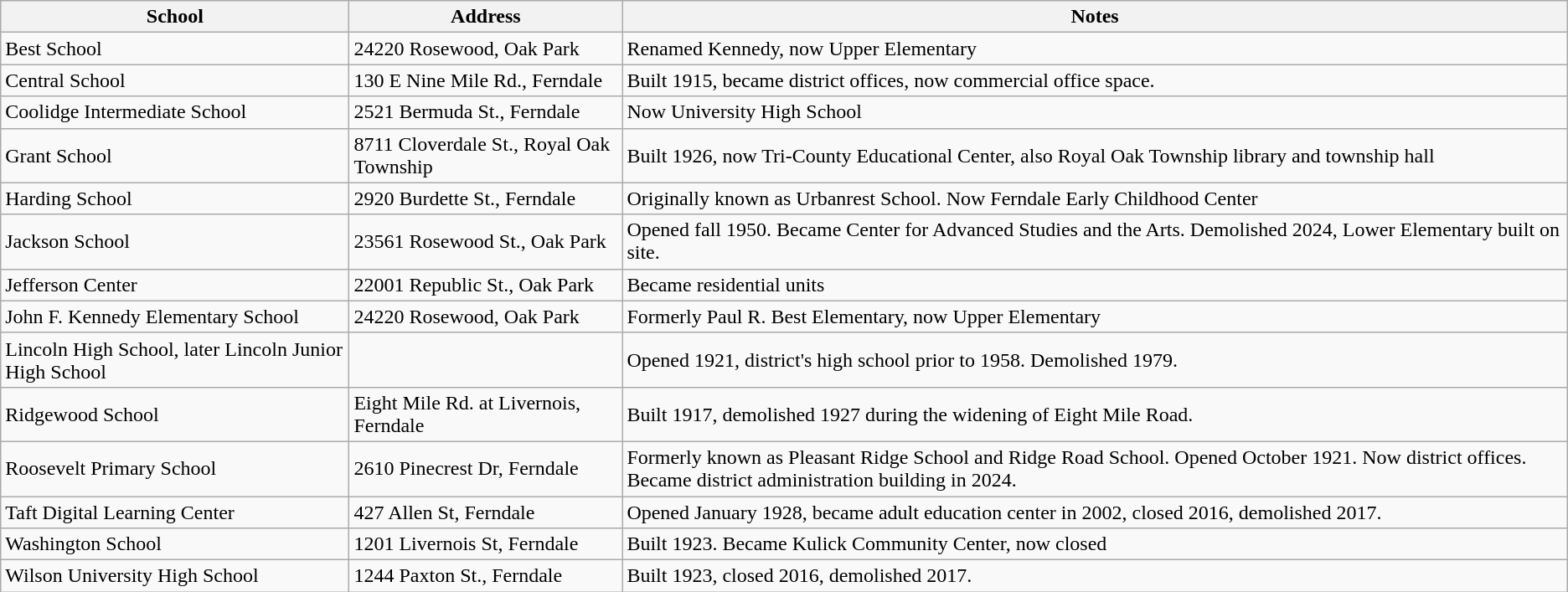<table class="wikitable">
<tr>
<th>School</th>
<th>Address</th>
<th>Notes</th>
</tr>
<tr>
<td>Best School</td>
<td>24220 Rosewood, Oak Park</td>
<td>Renamed Kennedy, now Upper Elementary</td>
</tr>
<tr>
<td>Central School</td>
<td>130 E Nine Mile Rd., Ferndale</td>
<td>Built 1915, became district offices, now commercial office space.</td>
</tr>
<tr>
<td>Coolidge Intermediate School</td>
<td>2521 Bermuda St., Ferndale</td>
<td>Now University High School</td>
</tr>
<tr>
<td>Grant School</td>
<td>8711 Cloverdale St., Royal Oak Township</td>
<td>Built 1926, now Tri-County Educational Center, also Royal Oak Township library and township hall</td>
</tr>
<tr>
<td>Harding School</td>
<td>2920 Burdette St., Ferndale</td>
<td>Originally known as Urbanrest School. Now Ferndale Early Childhood Center</td>
</tr>
<tr>
<td>Jackson School</td>
<td>23561 Rosewood St., Oak Park</td>
<td>Opened fall 1950. Became Center for Advanced Studies and the Arts. Demolished 2024, Lower Elementary built on site.</td>
</tr>
<tr>
<td>Jefferson Center</td>
<td>22001 Republic St., Oak Park</td>
<td>Became residential units</td>
</tr>
<tr>
<td>John F. Kennedy Elementary School</td>
<td>24220 Rosewood, Oak Park</td>
<td>Formerly Paul R. Best Elementary, now Upper Elementary</td>
</tr>
<tr>
<td>Lincoln High School, later Lincoln Junior High School</td>
<td></td>
<td>Opened 1921, district's high school prior to 1958. Demolished 1979.</td>
</tr>
<tr>
<td>Ridgewood School</td>
<td>Eight Mile Rd. at Livernois, Ferndale</td>
<td>Built 1917, demolished 1927 during the widening of Eight Mile Road.</td>
</tr>
<tr>
<td>Roosevelt Primary School</td>
<td>2610 Pinecrest Dr, Ferndale</td>
<td>Formerly known as Pleasant Ridge School and Ridge Road School. Opened October 1921. Now district offices.  Became district administration building in 2024.</td>
</tr>
<tr>
<td>Taft Digital Learning Center</td>
<td>427 Allen St, Ferndale</td>
<td>Opened January 1928, became adult education center in 2002, closed 2016, demolished 2017.</td>
</tr>
<tr>
<td>Washington School</td>
<td>1201 Livernois St, Ferndale</td>
<td>Built 1923. Became Kulick Community Center, now closed</td>
</tr>
<tr>
<td>Wilson University High School</td>
<td>1244 Paxton St., Ferndale</td>
<td>Built 1923, closed 2016, demolished 2017.</td>
</tr>
</table>
